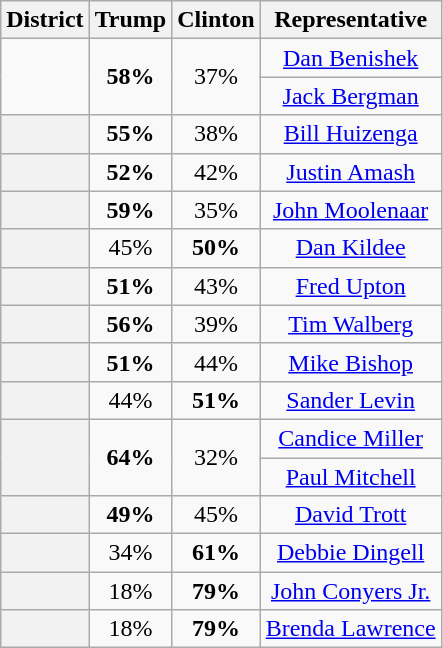<table class=wikitable>
<tr>
<th>District</th>
<th>Trump</th>
<th>Clinton</th>
<th>Representative</th>
</tr>
<tr align=center>
<td rowspan=2 ></td>
<td rowspan=2><strong>58%</strong></td>
<td rowspan=2>37%</td>
<td><a href='#'>Dan Benishek</a></td>
</tr>
<tr align=center>
<td><a href='#'>Jack Bergman</a></td>
</tr>
<tr align=center>
<th></th>
<td><strong>55%</strong></td>
<td>38%</td>
<td><a href='#'>Bill Huizenga</a></td>
</tr>
<tr align=center>
<th></th>
<td><strong>52%</strong></td>
<td>42%</td>
<td><a href='#'>Justin Amash</a></td>
</tr>
<tr align=center>
<th></th>
<td><strong>59%</strong></td>
<td>35%</td>
<td><a href='#'>John Moolenaar</a></td>
</tr>
<tr align=center>
<th></th>
<td>45%</td>
<td><strong>50%</strong></td>
<td><a href='#'>Dan Kildee</a></td>
</tr>
<tr align=center>
<th></th>
<td><strong>51%</strong></td>
<td>43%</td>
<td><a href='#'>Fred Upton</a></td>
</tr>
<tr align=center>
<th></th>
<td><strong>56%</strong></td>
<td>39%</td>
<td><a href='#'>Tim Walberg</a></td>
</tr>
<tr align=center>
<th></th>
<td><strong>51%</strong></td>
<td>44%</td>
<td><a href='#'>Mike Bishop</a></td>
</tr>
<tr align=center>
<th></th>
<td>44%</td>
<td><strong>51%</strong></td>
<td><a href='#'>Sander Levin</a></td>
</tr>
<tr align=center>
<th rowspan=2 ></th>
<td rowspan=2><strong>64%</strong></td>
<td rowspan=2>32%</td>
<td><a href='#'>Candice Miller</a></td>
</tr>
<tr align=center>
<td><a href='#'>Paul Mitchell</a></td>
</tr>
<tr align=center>
<th></th>
<td><strong>49%</strong></td>
<td>45%</td>
<td><a href='#'>David Trott</a></td>
</tr>
<tr align=center>
<th></th>
<td>34%</td>
<td><strong>61%</strong></td>
<td><a href='#'>Debbie Dingell</a></td>
</tr>
<tr align=center>
<th></th>
<td>18%</td>
<td><strong>79%</strong></td>
<td><a href='#'>John Conyers Jr.</a></td>
</tr>
<tr align=center>
<th></th>
<td>18%</td>
<td><strong>79%</strong></td>
<td><a href='#'>Brenda Lawrence</a></td>
</tr>
</table>
